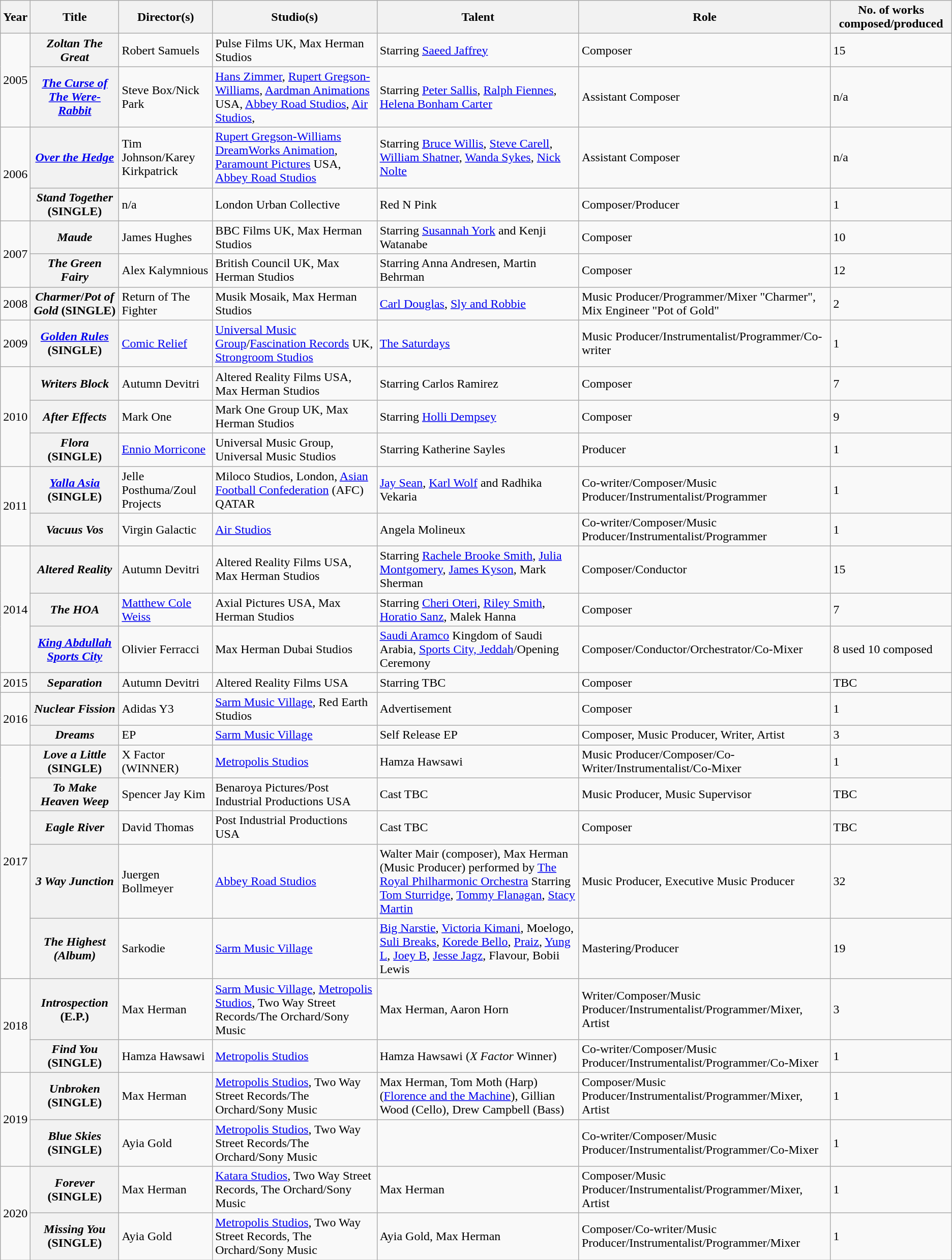<table class="wikitable sortable">
<tr>
<th>Year</th>
<th>Title</th>
<th>Director(s)</th>
<th>Studio(s)</th>
<th>Talent</th>
<th>Role</th>
<th>No. of works composed/produced</th>
</tr>
<tr>
<td rowspan="2">2005</td>
<th><em>Zoltan The Great</em></th>
<td>Robert Samuels</td>
<td>Pulse Films UK, Max Herman Studios</td>
<td>Starring <a href='#'>Saeed Jaffrey</a></td>
<td>Composer</td>
<td>15</td>
</tr>
<tr>
<th><em><a href='#'>The Curse of The Were-Rabbit</a></em></th>
<td>Steve Box/Nick Park</td>
<td><a href='#'>Hans Zimmer</a>, <a href='#'>Rupert Gregson-Williams</a>, <a href='#'>Aardman Animations</a> USA, <a href='#'>Abbey Road Studios</a>, <a href='#'>Air Studios</a>,</td>
<td>Starring <a href='#'>Peter Sallis</a>, <a href='#'>Ralph Fiennes</a>, <a href='#'>Helena Bonham Carter</a></td>
<td>Assistant Composer</td>
<td>n/a</td>
</tr>
<tr>
<td rowspan="2">2006</td>
<th><em><a href='#'>Over the Hedge</a></em></th>
<td>Tim Johnson/Karey Kirkpatrick</td>
<td><a href='#'>Rupert Gregson-Williams</a> <a href='#'>DreamWorks Animation</a>, <a href='#'>Paramount Pictures</a> USA, <a href='#'>Abbey Road Studios</a></td>
<td>Starring <a href='#'>Bruce Willis</a>, <a href='#'>Steve Carell</a>, <a href='#'>William Shatner</a>, <a href='#'>Wanda Sykes</a>, <a href='#'>Nick Nolte</a></td>
<td>Assistant Composer</td>
<td>n/a</td>
</tr>
<tr>
<th><em>Stand Together</em> (SINGLE)</th>
<td>n/a</td>
<td>London Urban Collective</td>
<td>Red N Pink</td>
<td>Composer/Producer</td>
<td>1</td>
</tr>
<tr>
<td rowspan="2">2007</td>
<th><em>Maude</em></th>
<td>James Hughes</td>
<td>BBC Films UK, Max Herman Studios</td>
<td>Starring <a href='#'>Susannah York</a> and Kenji Watanabe</td>
<td>Composer</td>
<td>10</td>
</tr>
<tr>
<th><em>The Green Fairy</em></th>
<td>Alex Kalymnious</td>
<td>British Council UK, Max Herman Studios</td>
<td>Starring Anna Andresen, Martin Behrman</td>
<td>Composer</td>
<td>12</td>
</tr>
<tr>
<td rowspan="1">2008</td>
<th><em>Charmer</em>/<em>Pot of Gold</em> (SINGLE)</th>
<td>Return of The Fighter</td>
<td>Musik Mosaik, Max Herman Studios</td>
<td><a href='#'>Carl Douglas</a>, <a href='#'>Sly and Robbie</a></td>
<td>Music Producer/Programmer/Mixer "Charmer", Mix Engineer "Pot of Gold"</td>
<td>2</td>
</tr>
<tr>
<td rowspan="1">2009</td>
<th><em><a href='#'>Golden Rules</a></em> (SINGLE)</th>
<td><a href='#'>Comic Relief</a></td>
<td><a href='#'>Universal Music Group</a>/<a href='#'>Fascination Records</a> UK, <a href='#'>Strongroom Studios</a></td>
<td><a href='#'>The Saturdays</a></td>
<td>Music Producer/Instrumentalist/Programmer/Co-writer</td>
<td>1</td>
</tr>
<tr>
<td rowspan="3">2010</td>
<th><em>Writers Block</em></th>
<td>Autumn Devitri</td>
<td>Altered Reality Films USA, Max Herman Studios</td>
<td>Starring Carlos Ramirez</td>
<td>Composer</td>
<td>7</td>
</tr>
<tr>
<th><em>After Effects</em></th>
<td>Mark One</td>
<td>Mark One Group UK, Max Herman Studios</td>
<td>Starring <a href='#'>Holli Dempsey</a></td>
<td>Composer</td>
<td>9</td>
</tr>
<tr>
<th><em>Flora</em> (SINGLE)</th>
<td><a href='#'>Ennio Morricone</a></td>
<td>Universal Music Group, Universal Music Studios</td>
<td>Starring Katherine Sayles</td>
<td>Producer</td>
<td>1</td>
</tr>
<tr>
<td rowspan="2">2011</td>
<th><em><a href='#'>Yalla Asia</a></em> (SINGLE)</th>
<td>Jelle Posthuma/Zoul Projects</td>
<td>Miloco Studios, London, <a href='#'>Asian Football Confederation</a> (AFC) QATAR</td>
<td><a href='#'>Jay Sean</a>, <a href='#'>Karl Wolf</a> and Radhika Vekaria</td>
<td>Co-writer/Composer/Music Producer/Instrumentalist/Programmer</td>
<td>1</td>
</tr>
<tr>
<th><em>Vacuus Vos</em></th>
<td>Virgin Galactic</td>
<td><a href='#'>Air Studios</a></td>
<td>Angela Molineux</td>
<td>Co-writer/Composer/Music Producer/Instrumentalist/Programmer</td>
<td>1</td>
</tr>
<tr>
<td rowspan="3">2014</td>
<th><em>Altered Reality</em></th>
<td>Autumn Devitri</td>
<td>Altered Reality Films USA, Max Herman Studios</td>
<td>Starring <a href='#'>Rachele Brooke Smith</a>, <a href='#'>Julia Montgomery</a>, <a href='#'>James Kyson</a>, Mark Sherman</td>
<td>Composer/Conductor</td>
<td>15</td>
</tr>
<tr>
<th><em>The HOA</em></th>
<td><a href='#'>Matthew Cole Weiss</a></td>
<td>Axial Pictures USA, Max Herman Studios</td>
<td>Starring <a href='#'>Cheri Oteri</a>, <a href='#'>Riley Smith</a>, <a href='#'>Horatio Sanz</a>, Malek Hanna</td>
<td>Composer</td>
<td>7</td>
</tr>
<tr>
<th><em><a href='#'>King Abdullah Sports City</a></em></th>
<td>Olivier Ferracci</td>
<td>Max Herman Dubai Studios</td>
<td><a href='#'>Saudi Aramco</a> Kingdom of Saudi Arabia, <a href='#'>Sports City, Jeddah</a>/Opening Ceremony</td>
<td>Composer/Conductor/Orchestrator/Co-Mixer</td>
<td>8 used 10 composed</td>
</tr>
<tr>
<td rowspan="1">2015</td>
<th><em>Separation</em></th>
<td>Autumn Devitri</td>
<td>Altered Reality Films USA</td>
<td>Starring TBC</td>
<td>Composer</td>
<td>TBC</td>
</tr>
<tr>
<td rowspan="2">2016</td>
<th><em>Nuclear Fission</em></th>
<td>Adidas Y3</td>
<td><a href='#'>Sarm Music Village</a>, Red Earth Studios</td>
<td>Advertisement</td>
<td>Composer</td>
<td>1</td>
</tr>
<tr>
<th><em>Dreams</em></th>
<td>EP</td>
<td><a href='#'>Sarm Music Village</a></td>
<td>Self Release EP</td>
<td>Composer, Music Producer, Writer, Artist</td>
<td>3</td>
</tr>
<tr>
<td rowspan="5">2017</td>
<th><em>Love a Little</em> (SINGLE)</th>
<td>X Factor (WINNER)</td>
<td><a href='#'>Metropolis Studios</a></td>
<td>Hamza Hawsawi</td>
<td>Music Producer/Composer/Co-Writer/Instrumentalist/Co-Mixer</td>
<td>1</td>
</tr>
<tr>
<th><em>To Make Heaven Weep</em></th>
<td>Spencer Jay Kim</td>
<td>Benaroya Pictures/Post Industrial Productions USA</td>
<td>Cast TBC</td>
<td>Music Producer, Music Supervisor</td>
<td>TBC</td>
</tr>
<tr>
<th><em>Eagle River</em></th>
<td>David Thomas</td>
<td>Post Industrial Productions USA</td>
<td>Cast TBC</td>
<td>Composer</td>
<td>TBC</td>
</tr>
<tr>
<th><em>3 Way Junction</em></th>
<td>Juergen Bollmeyer</td>
<td><a href='#'>Abbey Road Studios</a></td>
<td>Walter Mair (composer), Max Herman (Music Producer) performed by <a href='#'>The Royal Philharmonic Orchestra</a> Starring <a href='#'>Tom Sturridge</a>, <a href='#'>Tommy Flanagan</a>, <a href='#'>Stacy Martin</a></td>
<td>Music Producer, Executive Music Producer</td>
<td>32</td>
</tr>
<tr>
<th><em>The Highest (Album)</em></th>
<td>Sarkodie</td>
<td><a href='#'>Sarm Music Village</a></td>
<td><a href='#'>Big Narstie</a>, <a href='#'>Victoria Kimani</a>, Moelogo, <a href='#'>Suli Breaks</a>, <a href='#'>Korede Bello</a>, <a href='#'>Praiz</a>, <a href='#'>Yung L</a>, <a href='#'>Joey B</a>, <a href='#'>Jesse Jagz</a>, Flavour, Bobii Lewis</td>
<td>Mastering/Producer</td>
<td>19</td>
</tr>
<tr>
<td rowspan="2">2018</td>
<th><em>Introspection</em> (E.P.)</th>
<td>Max Herman</td>
<td><a href='#'>Sarm Music Village</a>, <a href='#'>Metropolis Studios</a>, Two Way Street Records/The Orchard/Sony Music</td>
<td>Max Herman, Aaron Horn</td>
<td>Writer/Composer/Music Producer/Instrumentalist/Programmer/Mixer, Artist</td>
<td>3</td>
</tr>
<tr>
<th><em>Find You</em> (SINGLE)</th>
<td>Hamza Hawsawi</td>
<td><a href='#'>Metropolis Studios</a></td>
<td>Hamza Hawsawi (<em>X Factor</em> Winner)</td>
<td>Co-writer/Composer/Music Producer/Instrumentalist/Programmer/Co-Mixer</td>
<td>1</td>
</tr>
<tr>
<td rowspan="2">2019</td>
<th><em>Unbroken</em> (SINGLE)</th>
<td>Max Herman</td>
<td><a href='#'>Metropolis Studios</a>, Two Way Street Records/The Orchard/Sony Music</td>
<td>Max Herman, Tom Moth (Harp) (<a href='#'>Florence and the Machine</a>), Gillian Wood (Cello), Drew Campbell (Bass)</td>
<td>Composer/Music Producer/Instrumentalist/Programmer/Mixer, Artist</td>
<td>1</td>
</tr>
<tr>
<th><em>Blue Skies</em> (SINGLE)</th>
<td>Ayia Gold</td>
<td><a href='#'>Metropolis Studios</a>, Two Way Street Records/The Orchard/Sony Music</td>
<td></td>
<td>Co-writer/Composer/Music Producer/Instrumentalist/Programmer/Co-Mixer</td>
<td>1</td>
</tr>
<tr>
<td rowspan="2">2020</td>
<th><em>Forever</em> (SINGLE)</th>
<td>Max Herman</td>
<td><a href='#'>Katara Studios</a>, Two Way Street Records, The Orchard/Sony Music</td>
<td>Max Herman</td>
<td>Composer/Music Producer/Instrumentalist/Programmer/Mixer, Artist</td>
<td>1</td>
</tr>
<tr>
<th><em>Missing You</em> (SINGLE)</th>
<td>Ayia Gold</td>
<td><a href='#'>Metropolis Studios</a>, Two Way Street Records, The Orchard/Sony Music</td>
<td>Ayia Gold, Max Herman</td>
<td>Composer/Co-writer/Music Producer/Instrumentalist/Programmer/Mixer</td>
<td>1</td>
</tr>
</table>
